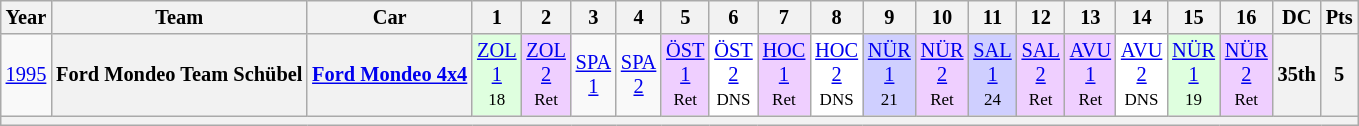<table class="wikitable" style="text-align:center; font-size:85%">
<tr>
<th>Year</th>
<th>Team</th>
<th>Car</th>
<th>1</th>
<th>2</th>
<th>3</th>
<th>4</th>
<th>5</th>
<th>6</th>
<th>7</th>
<th>8</th>
<th>9</th>
<th>10</th>
<th>11</th>
<th>12</th>
<th>13</th>
<th>14</th>
<th>15</th>
<th>16</th>
<th>DC</th>
<th>Pts</th>
</tr>
<tr>
<td><a href='#'>1995</a></td>
<th>Ford Mondeo Team Schübel</th>
<th><a href='#'>Ford Mondeo 4x4</a></th>
<td style="background:#DFFFDF;"><a href='#'>ZOL<br>1</a><br><small>18</small></td>
<td style="background:#EFCFFF;"><a href='#'>ZOL<br>2</a><br><small>Ret</small></td>
<td><a href='#'>SPA<br>1</a></td>
<td><a href='#'>SPA<br>2</a></td>
<td style="background:#EFCFFF;"><a href='#'>ÖST<br>1</a><br><small>Ret</small></td>
<td style="background:#FFFFFF;"><a href='#'>ÖST<br>2</a><br><small>DNS</small></td>
<td style="background:#EFCFFF;"><a href='#'>HOC<br>1</a><br><small>Ret</small></td>
<td style="background:#FFFFFF;"><a href='#'>HOC<br>2</a><br><small>DNS</small></td>
<td style="background:#CFCFFF;"><a href='#'>NÜR<br>1</a><br><small>21</small></td>
<td style="background:#EFCFFF;"><a href='#'>NÜR<br>2</a><br><small>Ret</small></td>
<td style="background:#CFCFFF;"><a href='#'>SAL<br>1</a><br><small>24</small></td>
<td style="background:#EFCFFF;"><a href='#'>SAL<br>2</a><br><small>Ret</small></td>
<td style="background:#EFCFFF;"><a href='#'>AVU<br>1</a><br><small>Ret</small></td>
<td style="background:#FFFFFF;"><a href='#'>AVU<br>2</a><br><small>DNS</small></td>
<td style="background:#DFFFDF;"><a href='#'>NÜR<br>1</a><br><small>19</small></td>
<td style="background:#EFCFFF;"><a href='#'>NÜR<br>2</a><br><small>Ret</small></td>
<th>35th</th>
<th>5</th>
</tr>
<tr>
<th colspan="21"></th>
</tr>
</table>
